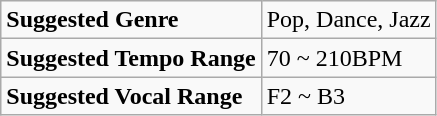<table class="wikitable">
<tr>
<td><strong>Suggested Genre</strong></td>
<td>Pop, Dance, Jazz</td>
</tr>
<tr>
<td><strong>Suggested Tempo Range</strong></td>
<td>70 ~ 210BPM</td>
</tr>
<tr>
<td><strong>Suggested Vocal Range</strong></td>
<td>F2 ~ B3</td>
</tr>
</table>
